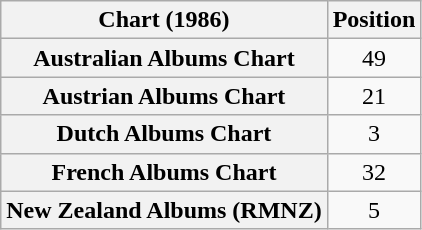<table class="wikitable plainrowheaders sortable" style="text-align:center;">
<tr>
<th>Chart (1986)</th>
<th>Position</th>
</tr>
<tr>
<th scope="row">Australian Albums Chart</th>
<td>49</td>
</tr>
<tr>
<th scope="row">Austrian Albums Chart</th>
<td>21</td>
</tr>
<tr>
<th scope="row">Dutch Albums Chart</th>
<td>3</td>
</tr>
<tr>
<th scope="row">French Albums Chart</th>
<td>32</td>
</tr>
<tr>
<th scope="row">New Zealand Albums (RMNZ)</th>
<td>5</td>
</tr>
</table>
